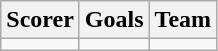<table class=wikitable>
<tr>
<th>Scorer</th>
<th>Goals</th>
<th>Team</th>
</tr>
<tr>
<td></td>
<td></td>
<td></td>
</tr>
</table>
